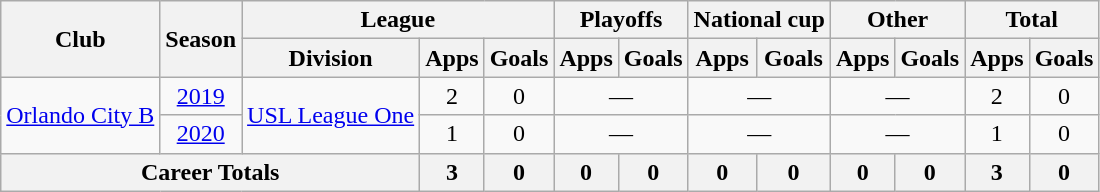<table class="wikitable" style="text-align:center;">
<tr>
<th rowspan="2">Club</th>
<th rowspan="2">Season</th>
<th colspan="3">League</th>
<th colspan="2">Playoffs</th>
<th colspan="2">National cup</th>
<th colspan="2">Other</th>
<th colspan="2">Total</th>
</tr>
<tr>
<th>Division</th>
<th>Apps</th>
<th>Goals</th>
<th>Apps</th>
<th>Goals</th>
<th>Apps</th>
<th>Goals</th>
<th>Apps</th>
<th>Goals</th>
<th>Apps</th>
<th>Goals</th>
</tr>
<tr>
<td rowspan="2"><a href='#'>Orlando City B</a></td>
<td><a href='#'>2019</a></td>
<td rowspan="2"><a href='#'>USL League One</a></td>
<td>2</td>
<td>0</td>
<td colspan="2">—</td>
<td colspan="2">—</td>
<td colspan="2">—</td>
<td>2</td>
<td>0</td>
</tr>
<tr>
<td><a href='#'>2020</a></td>
<td>1</td>
<td>0</td>
<td colspan="2">—</td>
<td colspan="2">—</td>
<td colspan="2">—</td>
<td>1</td>
<td>0</td>
</tr>
<tr>
<th colspan="3">Career Totals</th>
<th>3</th>
<th>0</th>
<th>0</th>
<th>0</th>
<th>0</th>
<th>0</th>
<th>0</th>
<th>0</th>
<th>3</th>
<th>0</th>
</tr>
</table>
